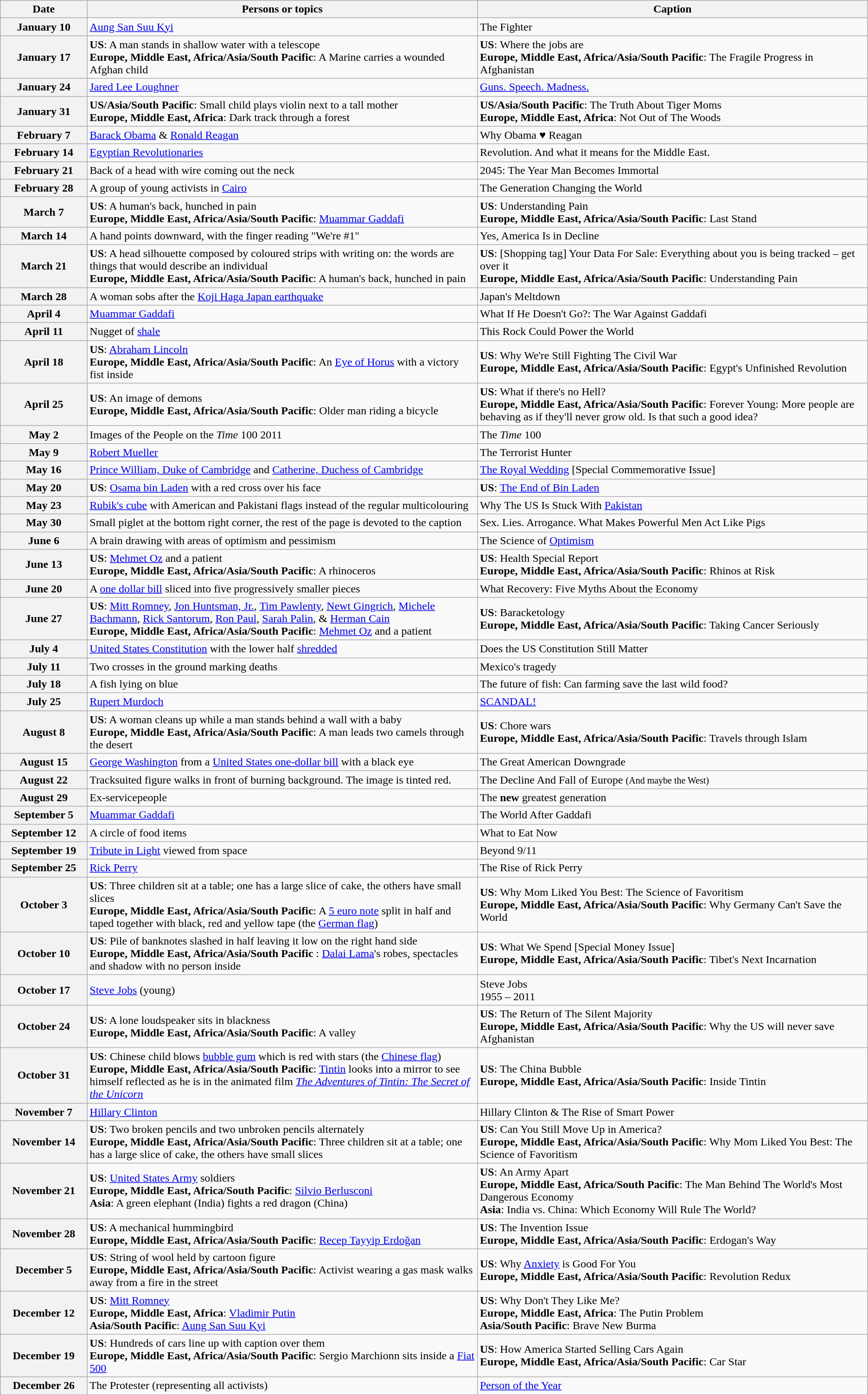<table class="wikitable sortable">
<tr>
<th width=10%>Date</th>
<th width=45%>Persons or topics</th>
<th width=45%>Caption</th>
</tr>
<tr>
<th>January 10</th>
<td><a href='#'>Aung San Suu Kyi</a></td>
<td>The Fighter</td>
</tr>
<tr>
<th>January 17</th>
<td><strong>US</strong>: A man stands in shallow water with a telescope<br><strong>Europe, Middle East, Africa/Asia/South Pacific</strong>: A Marine carries a wounded Afghan child</td>
<td><strong>US</strong>: Where the jobs are<br><strong>Europe, Middle East, Africa/Asia/South Pacific</strong>: The Fragile Progress in Afghanistan</td>
</tr>
<tr>
<th>January 24</th>
<td><a href='#'>Jared Lee Loughner</a></td>
<td><a href='#'>Guns. Speech. Madness.</a></td>
</tr>
<tr>
<th>January 31</th>
<td><strong>US/Asia/South Pacific</strong>: Small child plays violin next to a tall mother<br><strong>Europe, Middle East, Africa</strong>: Dark track through a forest</td>
<td><strong>US/Asia/South Pacific</strong>: The Truth About Tiger Moms<br><strong>Europe, Middle East, Africa</strong>: Not Out of The Woods</td>
</tr>
<tr>
<th>February 7</th>
<td><a href='#'>Barack Obama</a> & <a href='#'>Ronald Reagan</a></td>
<td>Why Obama ♥ Reagan</td>
</tr>
<tr>
<th>February 14</th>
<td><a href='#'>Egyptian Revolutionaries</a></td>
<td>Revolution. And what it means for the Middle East.</td>
</tr>
<tr>
<th>February 21</th>
<td>Back of a head with wire coming out the neck</td>
<td>2045: The Year Man Becomes Immortal</td>
</tr>
<tr>
<th>February 28</th>
<td>A group of young activists in <a href='#'>Cairo</a></td>
<td>The Generation Changing the World</td>
</tr>
<tr>
<th>March 7</th>
<td><strong>US</strong>: A human's back, hunched in pain<br><strong>Europe, Middle East, Africa/Asia/South Pacific</strong>: <a href='#'>Muammar Gaddafi</a></td>
<td><strong>US</strong>: Understanding Pain<br><strong>Europe, Middle East, Africa/Asia/South Pacific</strong>: Last Stand</td>
</tr>
<tr>
<th>March 14</th>
<td>A hand points downward, with the finger reading "We're #1"</td>
<td>Yes, America Is in Decline</td>
</tr>
<tr>
<th>March 21</th>
<td><strong>US</strong>: A head silhouette composed by coloured strips with writing on: the words are things that would describe an individual<br><strong>Europe, Middle East, Africa/Asia/South Pacific</strong>: A human's back, hunched in pain</td>
<td><strong>US</strong>: [Shopping tag] Your Data For Sale: Everything about you is being tracked – get over it<br><strong>Europe, Middle East, Africa/Asia/South Pacific</strong>: Understanding Pain</td>
</tr>
<tr>
<th>March 28</th>
<td>A woman sobs after the <a href='#'>Koji Haga Japan earthquake</a></td>
<td>Japan's Meltdown</td>
</tr>
<tr>
<th>April 4</th>
<td><a href='#'>Muammar Gaddafi</a></td>
<td>What If He Doesn't Go?: The War Against Gaddafi</td>
</tr>
<tr>
<th>April 11</th>
<td>Nugget of <a href='#'>shale</a></td>
<td>This Rock Could Power the World</td>
</tr>
<tr>
<th>April 18</th>
<td><strong>US</strong>: <a href='#'>Abraham Lincoln</a><br><strong>Europe, Middle East, Africa/Asia/South Pacific</strong>: An <a href='#'>Eye of Horus</a> with a victory fist inside</td>
<td><strong>US</strong>: Why We're Still Fighting The Civil War<br><strong>Europe, Middle East, Africa/Asia/South Pacific</strong>: Egypt's Unfinished Revolution</td>
</tr>
<tr>
<th>April 25</th>
<td><strong>US</strong>: An image of demons<br><strong>Europe, Middle East, Africa/Asia/South Pacific</strong>: Older man riding a bicycle</td>
<td><strong>US</strong>: What if there's no Hell?<br><strong>Europe, Middle East, Africa/Asia/South Pacific</strong>: Forever Young: More people are behaving as if they'll never grow old. Is that such a good idea?</td>
</tr>
<tr>
<th>May 2</th>
<td>Images of the People on the <em>Time</em> 100 2011</td>
<td>The <em>Time</em> 100</td>
</tr>
<tr>
<th>May 9</th>
<td><a href='#'>Robert Mueller</a></td>
<td>The Terrorist Hunter</td>
</tr>
<tr>
<th>May 16</th>
<td><a href='#'>Prince William, Duke of Cambridge</a> and <a href='#'>Catherine, Duchess of Cambridge</a></td>
<td><a href='#'>The Royal Wedding</a> [Special Commemorative Issue]</td>
</tr>
<tr>
<th>May 20</th>
<td><strong>US</strong>: <a href='#'>Osama bin Laden</a> with a red cross over his face</td>
<td><strong>US</strong>: <a href='#'>The End of Bin Laden</a></td>
</tr>
<tr>
<th>May 23</th>
<td><a href='#'>Rubik's cube</a> with American and Pakistani flags instead of the regular multicolouring</td>
<td>Why The US Is Stuck With <a href='#'>Pakistan</a></td>
</tr>
<tr>
<th>May 30</th>
<td>Small piglet at the bottom right corner, the rest of the page is devoted to the caption</td>
<td>Sex. Lies. Arrogance. What Makes Powerful Men Act Like Pigs</td>
</tr>
<tr>
<th>June 6</th>
<td>A brain drawing with areas of optimism and pessimism</td>
<td>The Science of <a href='#'>Optimism</a></td>
</tr>
<tr>
<th>June 13</th>
<td><strong>US</strong>: <a href='#'>Mehmet Oz</a> and a patient<br><strong>Europe, Middle East, Africa/Asia/South Pacific</strong>: A rhinoceros</td>
<td><strong>US</strong>: Health Special Report<br><strong>Europe, Middle East, Africa/Asia/South Pacific</strong>: Rhinos at Risk</td>
</tr>
<tr>
<th>June 20</th>
<td>A <a href='#'>one dollar bill</a> sliced into five progressively smaller pieces</td>
<td>What Recovery: Five Myths About the Economy</td>
</tr>
<tr>
<th>June 27</th>
<td><strong>US</strong>: <a href='#'>Mitt Romney</a>, <a href='#'>Jon Huntsman, Jr.</a>, <a href='#'>Tim Pawlenty</a>, <a href='#'>Newt Gingrich</a>, <a href='#'>Michele Bachmann</a>, <a href='#'>Rick Santorum</a>, <a href='#'>Ron Paul</a>, <a href='#'>Sarah Palin</a>, & <a href='#'>Herman Cain</a><br><strong>Europe, Middle East, Africa/Asia/South Pacific</strong>: <a href='#'>Mehmet Oz</a> and a patient</td>
<td><strong>US</strong>: Baracketology<br><strong>Europe, Middle East, Africa/Asia/South Pacific</strong>: Taking Cancer Seriously</td>
</tr>
<tr>
<th>July 4</th>
<td><a href='#'>United States Constitution</a> with the lower half <a href='#'>shredded</a></td>
<td>Does the US Constitution Still Matter</td>
</tr>
<tr>
<th>July 11</th>
<td>Two crosses in the ground marking deaths</td>
<td>Mexico's tragedy</td>
</tr>
<tr>
<th>July 18</th>
<td>A fish lying on blue</td>
<td>The future of fish: Can farming save the last wild food?</td>
</tr>
<tr>
<th>July 25</th>
<td><a href='#'>Rupert Murdoch</a></td>
<td><a href='#'>SCANDAL!</a></td>
</tr>
<tr>
<th>August 8</th>
<td><strong>US</strong>: A woman cleans up while a man stands behind a wall with a baby<br><strong>Europe, Middle East, Africa/Asia/South Pacific</strong>: A man leads two camels through the desert</td>
<td><strong>US</strong>: Chore wars<br><strong>Europe, Middle East, Africa/Asia/South Pacific</strong>: Travels through Islam</td>
</tr>
<tr>
<th>August 15</th>
<td><a href='#'>George Washington</a> from a <a href='#'>United States one-dollar bill</a> with a black eye</td>
<td>The Great American Downgrade</td>
</tr>
<tr>
<th>August 22</th>
<td>Tracksuited figure walks in front of burning background. The image is tinted red.</td>
<td>The Decline And Fall of Europe <small>(And maybe the West)</small></td>
</tr>
<tr>
<th>August 29</th>
<td>Ex-servicepeople</td>
<td>The <strong>new</strong> greatest generation</td>
</tr>
<tr>
<th>September 5</th>
<td><a href='#'>Muammar Gaddafi</a></td>
<td>The World After Gaddafi</td>
</tr>
<tr>
<th>September 12</th>
<td>A circle of food items</td>
<td>What to Eat Now</td>
</tr>
<tr>
<th>September 19</th>
<td><a href='#'>Tribute in Light</a> viewed from space</td>
<td>Beyond 9/11</td>
</tr>
<tr>
<th>September 25</th>
<td><a href='#'>Rick Perry</a></td>
<td>The Rise of Rick Perry</td>
</tr>
<tr>
<th>October 3</th>
<td><strong>US</strong>: Three children sit at a table; one has a large slice of cake, the others have small slices<br><strong>Europe, Middle East, Africa/Asia/South Pacific</strong>: A <a href='#'>5 euro note</a> split in half and taped together with black, red and yellow tape (the <a href='#'>German flag</a>)</td>
<td><strong>US</strong>: Why Mom Liked You Best: The Science of Favoritism<br><strong>Europe, Middle East, Africa/Asia/South Pacific</strong>: Why Germany Can't Save the World</td>
</tr>
<tr>
<th>October 10</th>
<td><strong>US</strong>: Pile of banknotes slashed in half leaving it low on the right hand side<br><strong>Europe, Middle East, Africa/Asia/South Pacific </strong>: <a href='#'>Dalai Lama</a>'s robes, spectacles and shadow with no person inside</td>
<td><strong>US</strong>: What We Spend [Special Money Issue]<br><strong>Europe, Middle East, Africa/Asia/South Pacific</strong>: Tibet's Next Incarnation</td>
</tr>
<tr>
<th>October 17</th>
<td><a href='#'>Steve Jobs</a> (young)</td>
<td>Steve Jobs<br>1955 – 2011</td>
</tr>
<tr>
<th>October 24</th>
<td><strong>US</strong>: A lone loudspeaker sits in blackness<br><strong>Europe, Middle East, Africa/Asia/South Pacific</strong>: A valley</td>
<td><strong>US</strong>: The Return of The Silent Majority<br><strong>Europe, Middle East, Africa/Asia/South Pacific</strong>: Why the US will never save Afghanistan</td>
</tr>
<tr>
<th>October 31</th>
<td><strong>US</strong>: Chinese child blows <a href='#'>bubble gum</a> which is red with stars (the <a href='#'>Chinese flag</a>)<br><strong>Europe, Middle East, Africa/Asia/South Pacific</strong>: <a href='#'>Tintin</a> looks into a mirror to see himself reflected as he is in the animated film <em><a href='#'>The Adventures of Tintin: The Secret of the Unicorn</a></em></td>
<td><strong>US</strong>: The China Bubble<br><strong>Europe, Middle East, Africa/Asia/South Pacific</strong>: Inside Tintin</td>
</tr>
<tr>
<th>November 7</th>
<td><a href='#'>Hillary Clinton</a></td>
<td>Hillary Clinton & The Rise of Smart Power</td>
</tr>
<tr>
<th>November 14</th>
<td><strong>US</strong>: Two broken pencils and two unbroken pencils alternately<br><strong>Europe, Middle East, Africa/Asia/South Pacific</strong>: Three children sit at a table; one has a large slice of cake, the others have small slices</td>
<td><strong>US</strong>: Can You Still Move Up in America?<br><strong>Europe, Middle East, Africa/Asia/South Pacific</strong>: Why Mom Liked You Best: The Science of Favoritism</td>
</tr>
<tr>
<th>November 21</th>
<td><strong>US</strong>: <a href='#'>United States Army</a> soldiers<br><strong>Europe, Middle East, Africa/South Pacific</strong>: <a href='#'>Silvio Berlusconi</a><br><strong>Asia</strong>: A green elephant (India) fights a red dragon (China)</td>
<td><strong>US</strong>: An Army Apart<br><strong>Europe, Middle East, Africa/South Pacific</strong>: The Man Behind The World's Most Dangerous Economy<br><strong>Asia</strong>: India vs. China: Which Economy Will Rule The World?</td>
</tr>
<tr>
<th>November 28</th>
<td><strong>US</strong>: A mechanical hummingbird<br><strong>Europe, Middle East, Africa/Asia/South Pacific</strong>: <a href='#'>Recep Tayyip Erdoğan</a></td>
<td><strong>US</strong>: The Invention Issue<br><strong>Europe, Middle East, Africa/Asia/South Pacific</strong>: Erdogan's Way</td>
</tr>
<tr>
<th>December 5</th>
<td><strong>US</strong>: String of wool held by cartoon figure<br><strong>Europe, Middle East, Africa/Asia/South Pacific</strong>: Activist wearing a gas mask walks away from a fire in the street</td>
<td><strong>US</strong>: Why <a href='#'>Anxiety</a> is Good For You<br><strong>Europe, Middle East, Africa/Asia/South Pacific</strong>: Revolution Redux</td>
</tr>
<tr>
<th>December 12</th>
<td><strong>US</strong>: <a href='#'>Mitt Romney</a><br><strong>Europe, Middle East, Africa</strong>: <a href='#'>Vladimir Putin</a><br><strong>Asia/South Pacific</strong>: <a href='#'>Aung San Suu Kyi</a></td>
<td><strong>US</strong>: Why Don't They Like Me?<br><strong>Europe, Middle East, Africa</strong>: The Putin Problem<br><strong>Asia/South Pacific</strong>: Brave New Burma</td>
</tr>
<tr>
<th>December 19</th>
<td><strong>US</strong>: Hundreds of cars line up with caption over them<br><strong>Europe, Middle East, Africa/Asia/South Pacific</strong>: Sergio Marchionn sits inside a <a href='#'>Fiat 500</a></td>
<td><strong>US</strong>: How America Started Selling Cars Again<br><strong>Europe, Middle East, Africa/Asia/South Pacific</strong>: Car Star</td>
</tr>
<tr>
<th>December 26</th>
<td>The Protester (representing all activists)</td>
<td><a href='#'>Person of the Year</a></td>
</tr>
</table>
